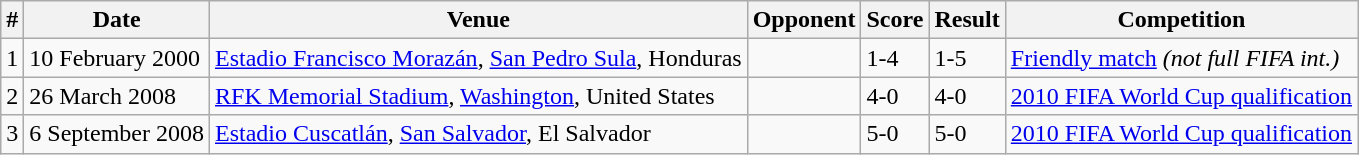<table class="wikitable">
<tr>
<th>#</th>
<th>Date</th>
<th>Venue</th>
<th>Opponent</th>
<th>Score</th>
<th>Result</th>
<th>Competition</th>
</tr>
<tr>
<td>1</td>
<td>10 February 2000</td>
<td><a href='#'>Estadio Francisco Morazán</a>, <a href='#'>San Pedro Sula</a>, Honduras</td>
<td></td>
<td>1-4</td>
<td>1-5</td>
<td><a href='#'>Friendly match</a> <em>(not full FIFA int.)</em></td>
</tr>
<tr>
<td>2</td>
<td>26 March 2008</td>
<td><a href='#'>RFK Memorial Stadium</a>, <a href='#'>Washington</a>, United States</td>
<td></td>
<td>4-0</td>
<td>4-0</td>
<td><a href='#'>2010 FIFA World Cup qualification</a></td>
</tr>
<tr>
<td>3</td>
<td>6 September 2008</td>
<td><a href='#'>Estadio Cuscatlán</a>, <a href='#'>San Salvador</a>, El Salvador</td>
<td></td>
<td>5-0</td>
<td>5-0</td>
<td><a href='#'>2010 FIFA World Cup qualification</a></td>
</tr>
</table>
